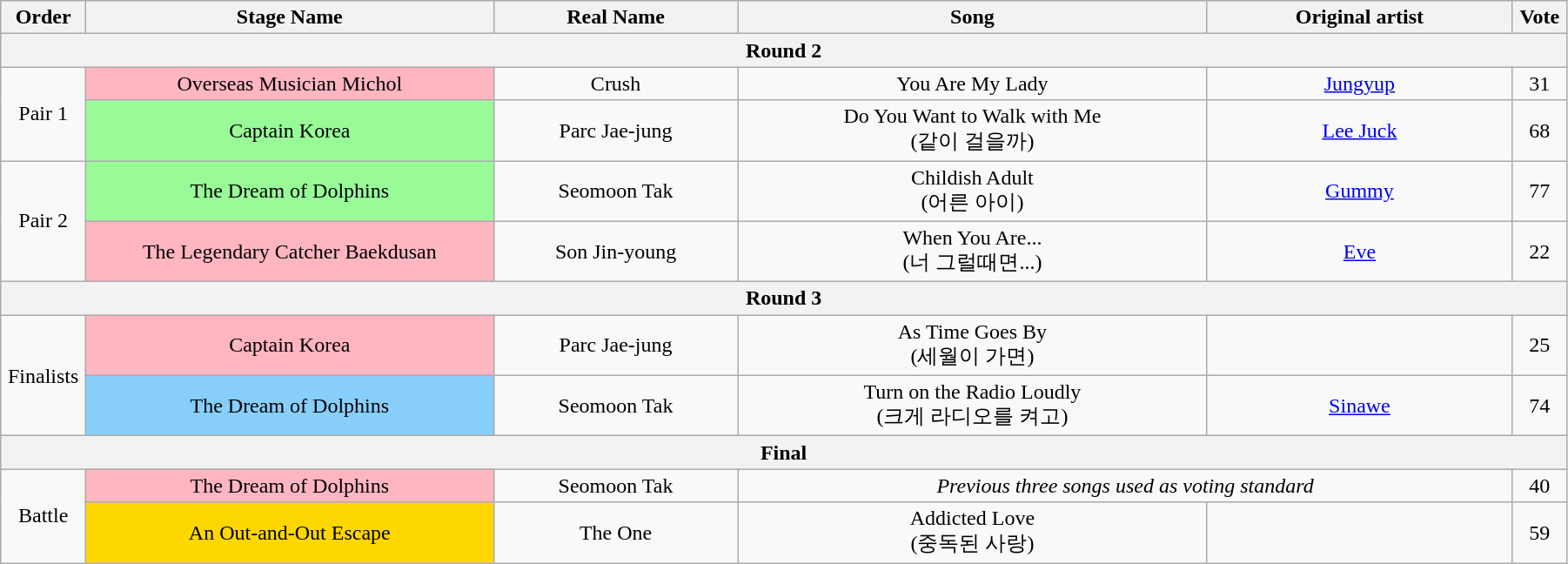<table class="wikitable" style="text-align:center; width:95%;">
<tr>
<th style="width:1%;">Order</th>
<th style="width:20%;">Stage Name</th>
<th style="width:12%;">Real Name</th>
<th style="width:23%;">Song</th>
<th style="width:15%;">Original artist</th>
<th style="width:1%;">Vote</th>
</tr>
<tr>
<th colspan=6>Round 2</th>
</tr>
<tr>
<td rowspan=2>Pair 1</td>
<td bgcolor="lightpink">Overseas Musician Michol</td>
<td>Crush</td>
<td>You Are My Lady</td>
<td><a href='#'>Jungyup</a></td>
<td>31</td>
</tr>
<tr>
<td bgcolor="palegreen">Captain Korea</td>
<td>Parc Jae-jung</td>
<td>Do You Want to Walk with Me<br>(같이 걸을까)</td>
<td><a href='#'>Lee Juck</a></td>
<td>68</td>
</tr>
<tr>
<td rowspan=2>Pair 2</td>
<td bgcolor="palegreen">The Dream of Dolphins</td>
<td>Seomoon Tak</td>
<td>Childish Adult<br>(어른 아이)</td>
<td><a href='#'>Gummy</a></td>
<td>77</td>
</tr>
<tr>
<td bgcolor="lightpink">The Legendary Catcher Baekdusan</td>
<td>Son Jin-young</td>
<td>When You Are...<br>(너 그럴때면...)</td>
<td><a href='#'>Eve</a></td>
<td>22</td>
</tr>
<tr>
<th colspan=6>Round 3</th>
</tr>
<tr>
<td rowspan=2>Finalists</td>
<td bgcolor="lightpink">Captain Korea</td>
<td>Parc Jae-jung</td>
<td>As Time Goes By<br>(세월이 가면)</td>
<td></td>
<td>25</td>
</tr>
<tr>
<td bgcolor="lightskyblue">The Dream of Dolphins</td>
<td>Seomoon Tak</td>
<td>Turn on the Radio Loudly<br>(크게 라디오를 켜고)</td>
<td><a href='#'>Sinawe</a></td>
<td>74</td>
</tr>
<tr>
<th colspan=6>Final</th>
</tr>
<tr>
<td rowspan=2>Battle</td>
<td bgcolor="lightpink">The Dream of Dolphins</td>
<td>Seomoon Tak</td>
<td colspan=2><em>Previous three songs used as voting standard</em></td>
<td>40</td>
</tr>
<tr>
<td bgcolor="gold">An Out-and-Out Escape</td>
<td>The One</td>
<td>Addicted Love<br>(중독된 사랑)</td>
<td></td>
<td>59</td>
</tr>
</table>
